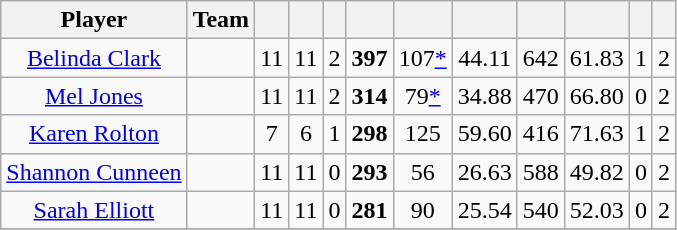<table class="wikitable sortable" style="text-align:center">
<tr>
<th class="unsortable">Player</th>
<th>Team</th>
<th></th>
<th></th>
<th></th>
<th></th>
<th></th>
<th></th>
<th></th>
<th></th>
<th></th>
<th></th>
</tr>
<tr>
<td><a href='#'>Belinda Clark</a></td>
<td style="text-align:left;"></td>
<td>11</td>
<td>11</td>
<td>2</td>
<td><strong>397</strong></td>
<td>107<a href='#'>*</a></td>
<td>44.11</td>
<td>642</td>
<td>61.83</td>
<td>1</td>
<td>2</td>
</tr>
<tr>
<td><a href='#'>Mel Jones</a></td>
<td style="text-align:left;"></td>
<td>11</td>
<td>11</td>
<td>2</td>
<td><strong>314</strong></td>
<td>79<a href='#'>*</a></td>
<td>34.88</td>
<td>470</td>
<td>66.80</td>
<td>0</td>
<td>2</td>
</tr>
<tr>
<td><a href='#'>Karen Rolton</a></td>
<td style="text-align:left;"></td>
<td>7</td>
<td>6</td>
<td>1</td>
<td><strong>298</strong></td>
<td>125</td>
<td>59.60</td>
<td>416</td>
<td>71.63</td>
<td>1</td>
<td>2</td>
</tr>
<tr>
<td><a href='#'>Shannon Cunneen</a></td>
<td style="text-align:left;"></td>
<td>11</td>
<td>11</td>
<td>0</td>
<td><strong>293</strong></td>
<td>56</td>
<td>26.63</td>
<td>588</td>
<td>49.82</td>
<td>0</td>
<td>2</td>
</tr>
<tr>
<td><a href='#'>Sarah Elliott</a></td>
<td style="text-align:left;"></td>
<td>11</td>
<td>11</td>
<td>0</td>
<td><strong>281</strong></td>
<td>90</td>
<td>25.54</td>
<td>540</td>
<td>52.03</td>
<td>0</td>
<td>2</td>
</tr>
<tr>
</tr>
</table>
